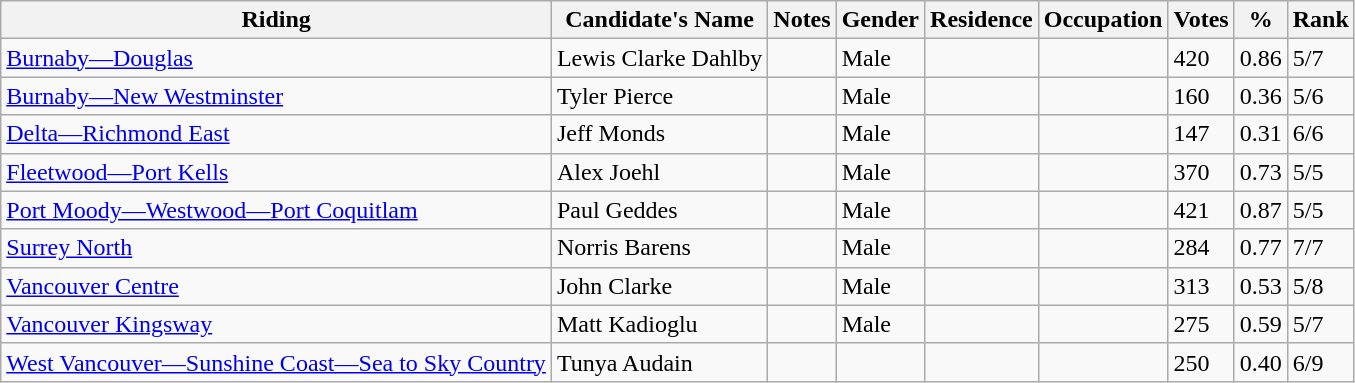<table class="wikitable sortable">
<tr>
<th>Riding<br></th>
<th>Candidate's Name</th>
<th>Notes</th>
<th>Gender</th>
<th>Residence</th>
<th>Occupation</th>
<th>Votes</th>
<th>%</th>
<th>Rank</th>
</tr>
<tr>
<td><a href='#'>Burnaby—Douglas</a></td>
<td>Lewis Clarke Dahlby</td>
<td></td>
<td>Male</td>
<td></td>
<td></td>
<td>420</td>
<td>0.86</td>
<td>5/7</td>
</tr>
<tr>
<td><a href='#'>Burnaby—New Westminster</a></td>
<td>Tyler Pierce</td>
<td></td>
<td>Male</td>
<td></td>
<td></td>
<td>160</td>
<td>0.36</td>
<td>5/6</td>
</tr>
<tr>
<td><a href='#'>Delta—Richmond East</a></td>
<td>Jeff Monds</td>
<td></td>
<td>Male</td>
<td></td>
<td></td>
<td>147</td>
<td>0.31</td>
<td>6/6</td>
</tr>
<tr>
<td><a href='#'>Fleetwood—Port Kells</a></td>
<td>Alex Joehl</td>
<td></td>
<td>Male</td>
<td></td>
<td></td>
<td>370</td>
<td>0.73</td>
<td>5/5</td>
</tr>
<tr>
<td><a href='#'>Port Moody—Westwood—Port Coquitlam</a></td>
<td>Paul Geddes</td>
<td></td>
<td>Male</td>
<td></td>
<td></td>
<td>421</td>
<td>0.87</td>
<td>5/5</td>
</tr>
<tr>
<td><a href='#'>Surrey North</a></td>
<td>Norris Barens</td>
<td></td>
<td>Male</td>
<td></td>
<td></td>
<td>284</td>
<td>0.77</td>
<td>7/7</td>
</tr>
<tr>
<td><a href='#'>Vancouver Centre</a></td>
<td>John Clarke</td>
<td></td>
<td>Male</td>
<td></td>
<td></td>
<td>313</td>
<td>0.53</td>
<td>5/8</td>
</tr>
<tr>
<td><a href='#'>Vancouver Kingsway</a></td>
<td>Matt Kadioglu</td>
<td></td>
<td>Male</td>
<td></td>
<td></td>
<td>275</td>
<td>0.59</td>
<td>5/7</td>
</tr>
<tr>
<td><a href='#'>West Vancouver—Sunshine Coast—Sea to Sky Country</a></td>
<td>Tunya Audain</td>
<td></td>
<td></td>
<td></td>
<td></td>
<td>250</td>
<td>0.40</td>
<td>6/9</td>
</tr>
</table>
